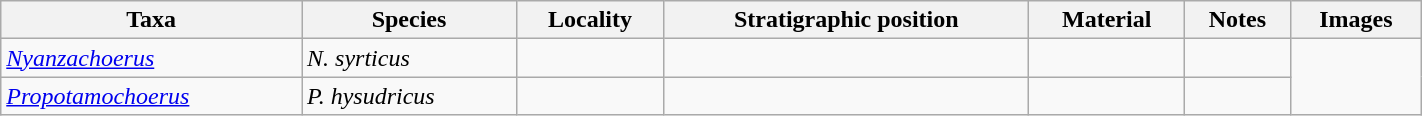<table class="wikitable sortable" align="center" width="75%">
<tr>
<th>Taxa</th>
<th>Species</th>
<th>Locality</th>
<th>Stratigraphic position</th>
<th>Material</th>
<th>Notes</th>
<th>Images</th>
</tr>
<tr>
<td><em><a href='#'>Nyanzachoerus</a></em></td>
<td><em>N. syrticus</em></td>
<td></td>
<td></td>
<td></td>
<td></td>
</tr>
<tr>
<td><em><a href='#'>Propotamochoerus</a></em></td>
<td><em>P. hysudricus</em></td>
<td></td>
<td></td>
<td></td>
<td></td>
</tr>
</table>
